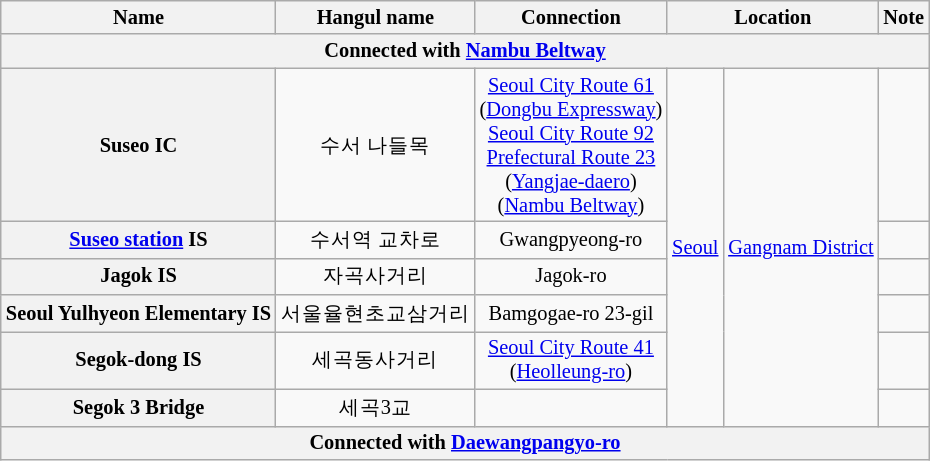<table class="wikitable" style="font-size: 85%; text-align: center; margin:1em auto;">
<tr>
<th>Name </th>
<th>Hangul name</th>
<th>Connection</th>
<th colspan="2">Location</th>
<th>Note</th>
</tr>
<tr>
<th colspan=6>Connected with <a href='#'>Nambu Beltway</a></th>
</tr>
<tr>
<th>Suseo IC</th>
<td>수서 나들목</td>
<td><a href='#'>Seoul City Route 61</a><br>(<a href='#'>Dongbu Expressway</a>)<br><a href='#'>Seoul City Route 92</a><br><a href='#'>Prefectural Route 23</a><br>(<a href='#'>Yangjae-daero</a>)<br>(<a href='#'>Nambu Beltway</a>)</td>
<td rowspan=6><a href='#'>Seoul</a></td>
<td rowspan=6><a href='#'>Gangnam District</a></td>
<td></td>
</tr>
<tr>
<th><a href='#'>Suseo station</a> IS</th>
<td>수서역 교차로</td>
<td>Gwangpyeong-ro</td>
<td></td>
</tr>
<tr>
<th>Jagok IS</th>
<td>자곡사거리</td>
<td>Jagok-ro</td>
<td></td>
</tr>
<tr>
<th>Seoul Yulhyeon Elementary IS</th>
<td>서울율현초교삼거리</td>
<td>Bamgogae-ro 23-gil</td>
<td></td>
</tr>
<tr>
<th>Segok-dong IS</th>
<td>세곡동사거리</td>
<td><a href='#'>Seoul City Route 41</a><br>(<a href='#'>Heolleung-ro</a>)</td>
<td></td>
</tr>
<tr>
<th>Segok 3 Bridge</th>
<td>세곡3교</td>
<td></td>
<td></td>
</tr>
<tr>
<th colspan=6>Connected with <a href='#'>Daewangpangyo-ro</a></th>
</tr>
</table>
